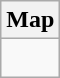<table class="wikitable">
<tr>
<th>Map</th>
</tr>
<tr>
<td><div><br>








</div></td>
</tr>
</table>
